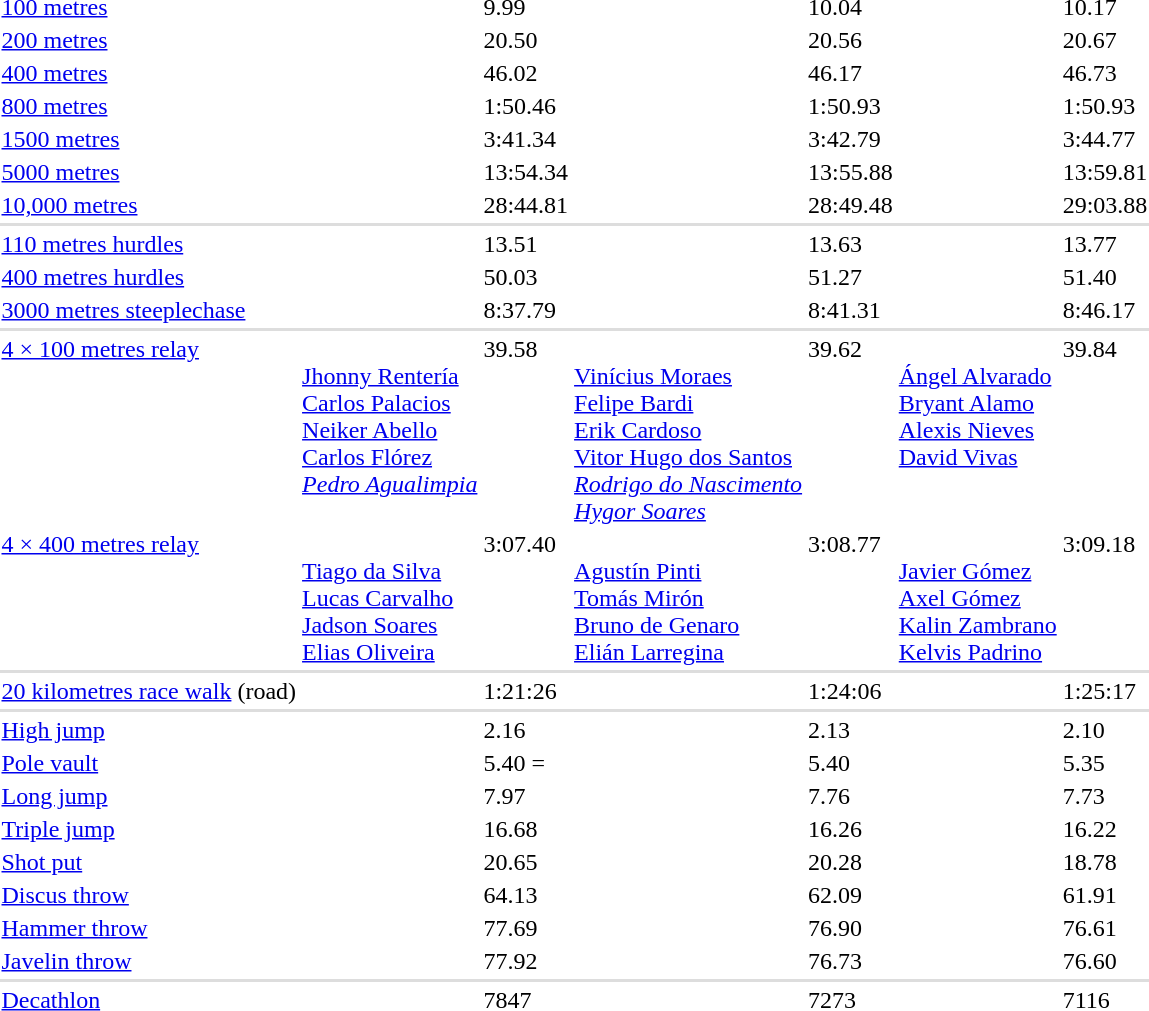<table>
<tr>
<td><a href='#'>100 metres</a></td>
<td></td>
<td>9.99</td>
<td></td>
<td>10.04</td>
<td></td>
<td>10.17</td>
</tr>
<tr>
<td><a href='#'>200 metres</a></td>
<td></td>
<td>20.50</td>
<td></td>
<td>20.56</td>
<td></td>
<td>20.67</td>
</tr>
<tr>
<td><a href='#'>400 metres</a></td>
<td></td>
<td>46.02</td>
<td></td>
<td>46.17</td>
<td></td>
<td>46.73</td>
</tr>
<tr>
<td><a href='#'>800 metres</a></td>
<td></td>
<td>1:50.46</td>
<td></td>
<td>1:50.93</td>
<td></td>
<td>1:50.93</td>
</tr>
<tr>
<td><a href='#'>1500 metres</a></td>
<td></td>
<td>3:41.34</td>
<td></td>
<td>3:42.79</td>
<td></td>
<td>3:44.77</td>
</tr>
<tr>
<td><a href='#'>5000 metres</a></td>
<td></td>
<td>13:54.34</td>
<td></td>
<td>13:55.88</td>
<td></td>
<td>13:59.81</td>
</tr>
<tr>
<td><a href='#'>10,000 metres</a></td>
<td></td>
<td>28:44.81</td>
<td></td>
<td>28:49.48</td>
<td></td>
<td>29:03.88</td>
</tr>
<tr bgcolor=#DDDDDD>
<td colspan=7></td>
</tr>
<tr>
<td><a href='#'>110 metres hurdles</a></td>
<td></td>
<td>13.51</td>
<td></td>
<td>13.63</td>
<td></td>
<td>13.77</td>
</tr>
<tr>
<td><a href='#'>400 metres hurdles</a></td>
<td></td>
<td>50.03</td>
<td></td>
<td>51.27</td>
<td></td>
<td>51.40</td>
</tr>
<tr>
<td><a href='#'>3000 metres steeplechase</a></td>
<td></td>
<td>8:37.79</td>
<td></td>
<td>8:41.31</td>
<td></td>
<td>8:46.17</td>
</tr>
<tr bgcolor=#DDDDDD>
<td colspan=7></td>
</tr>
<tr valign="top">
<td><a href='#'>4 × 100 metres relay</a></td>
<td><br><a href='#'>Jhonny Rentería</a><br><a href='#'>Carlos Palacios</a><br><a href='#'>Neiker Abello</a><br><a href='#'>Carlos Flórez</a><br><em><a href='#'>Pedro Agualimpia</a></em></td>
<td>39.58</td>
<td><br><a href='#'>Vinícius Moraes</a><br><a href='#'>Felipe Bardi</a><br><a href='#'>Erik Cardoso</a><br><a href='#'>Vitor Hugo dos Santos</a><br><em><a href='#'>Rodrigo do Nascimento</a></em><br><em><a href='#'>Hygor Soares</a></em></td>
<td>39.62</td>
<td><br><a href='#'>Ángel Alvarado</a><br><a href='#'>Bryant Alamo</a><br><a href='#'>Alexis Nieves</a><br><a href='#'>David Vivas</a></td>
<td>39.84</td>
</tr>
<tr valign="top">
<td><a href='#'>4 × 400 metres relay</a></td>
<td><br><a href='#'>Tiago da Silva</a><br><a href='#'>Lucas Carvalho</a><br><a href='#'>Jadson Soares</a><br><a href='#'>Elias Oliveira</a></td>
<td>3:07.40</td>
<td><br><a href='#'>Agustín Pinti</a><br><a href='#'>Tomás Mirón</a><br><a href='#'>Bruno de Genaro</a><br><a href='#'>Elián Larregina</a></td>
<td>3:08.77</td>
<td><br><a href='#'>Javier Gómez</a><br><a href='#'>Axel Gómez</a><br><a href='#'>Kalin Zambrano</a><br><a href='#'>Kelvis Padrino</a></td>
<td>3:09.18</td>
</tr>
<tr bgcolor=#DDDDDD>
<td colspan=7></td>
</tr>
<tr>
<td><a href='#'>20 kilometres race walk</a> (road)</td>
<td></td>
<td>1:21:26 </td>
<td></td>
<td>1:24:06</td>
<td></td>
<td>1:25:17</td>
</tr>
<tr bgcolor=#DDDDDD>
<td colspan=7></td>
</tr>
<tr>
<td><a href='#'>High jump</a></td>
<td></td>
<td>2.16</td>
<td></td>
<td>2.13</td>
<td></td>
<td>2.10</td>
</tr>
<tr>
<td><a href='#'>Pole vault</a></td>
<td></td>
<td>5.40 =</td>
<td></td>
<td>5.40</td>
<td></td>
<td>5.35</td>
</tr>
<tr>
<td><a href='#'>Long jump</a></td>
<td></td>
<td>7.97</td>
<td></td>
<td>7.76</td>
<td></td>
<td>7.73</td>
</tr>
<tr>
<td><a href='#'>Triple jump</a></td>
<td></td>
<td>16.68</td>
<td></td>
<td>16.26</td>
<td></td>
<td>16.22</td>
</tr>
<tr>
<td><a href='#'>Shot put</a></td>
<td></td>
<td>20.65</td>
<td></td>
<td>20.28</td>
<td></td>
<td>18.78</td>
</tr>
<tr>
<td><a href='#'>Discus throw</a></td>
<td></td>
<td>64.13 </td>
<td></td>
<td>62.09</td>
<td></td>
<td>61.91</td>
</tr>
<tr>
<td><a href='#'>Hammer throw</a></td>
<td></td>
<td>77.69  </td>
<td></td>
<td>76.90</td>
<td></td>
<td>76.61</td>
</tr>
<tr>
<td><a href='#'>Javelin throw</a></td>
<td></td>
<td>77.92</td>
<td></td>
<td>76.73</td>
<td></td>
<td>76.60</td>
</tr>
<tr bgcolor=#DDDDDD>
<td colspan=7></td>
</tr>
<tr>
<td><a href='#'>Decathlon</a></td>
<td></td>
<td>7847</td>
<td></td>
<td>7273</td>
<td></td>
<td>7116</td>
</tr>
</table>
